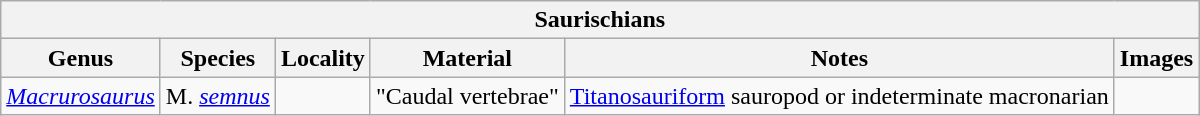<table class="wikitable">
<tr>
<th colspan="6">Saurischians</th>
</tr>
<tr>
<th>Genus</th>
<th>Species</th>
<th>Locality</th>
<th>Material</th>
<th>Notes</th>
<th>Images</th>
</tr>
<tr>
<td><em><a href='#'>Macrurosaurus</a></em></td>
<td>M. <em><a href='#'>semnus</a></em></td>
<td></td>
<td>"Caudal vertebrae"</td>
<td><a href='#'>Titanosauriform</a> sauropod or indeterminate macronarian</td>
<td></td>
</tr>
</table>
